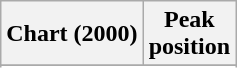<table class="wikitable sortable">
<tr>
<th align="left">Chart (2000)</th>
<th align="center">Peak<br>position</th>
</tr>
<tr>
</tr>
<tr>
</tr>
<tr>
</tr>
</table>
